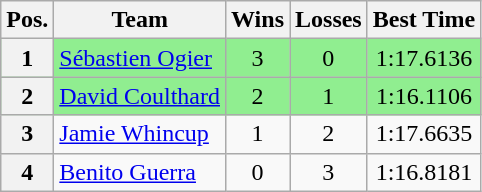<table class="wikitable">
<tr>
<th>Pos.</th>
<th>Team</th>
<th>Wins</th>
<th>Losses</th>
<th>Best Time</th>
</tr>
<tr style="background:lightgreen;">
<th>1</th>
<td> <a href='#'>Sébastien Ogier</a></td>
<td style="text-align:center;">3</td>
<td style="text-align:center;">0</td>
<td style="text-align:center;">1:17.6136</td>
</tr>
<tr style="background:lightgreen;">
<th>2</th>
<td> <a href='#'>David Coulthard</a></td>
<td style="text-align:center;">2</td>
<td style="text-align:center;">1</td>
<td style="text-align:center;">1:16.1106</td>
</tr>
<tr>
<th>3</th>
<td> <a href='#'>Jamie Whincup</a></td>
<td style="text-align:center;">1</td>
<td style="text-align:center;">2</td>
<td style="text-align:center;">1:17.6635</td>
</tr>
<tr>
<th>4</th>
<td> <a href='#'>Benito Guerra</a></td>
<td style="text-align:center;">0</td>
<td style="text-align:center;">3</td>
<td style="text-align:center;">1:16.8181</td>
</tr>
</table>
